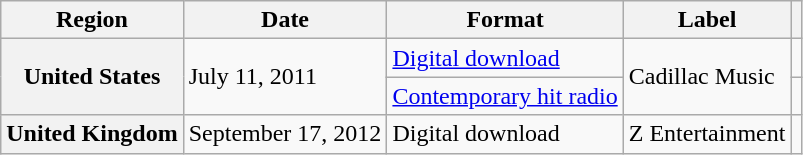<table class="wikitable plainrowheaders">
<tr>
<th scope="col">Region</th>
<th scope="col">Date</th>
<th scope="col">Format</th>
<th scope="col">Label</th>
<th scope="col"></th>
</tr>
<tr>
<th scope="row" rowspan="2">United States</th>
<td rowspan="2">July 11, 2011</td>
<td><a href='#'>Digital download</a></td>
<td rowspan="2">Cadillac Music</td>
<td align="center"></td>
</tr>
<tr>
<td><a href='#'>Contemporary hit radio</a></td>
<td align="center"></td>
</tr>
<tr>
<th scope="row">United Kingdom</th>
<td>September 17, 2012</td>
<td>Digital download</td>
<td>Z Entertainment</td>
<td align="center"></td>
</tr>
</table>
